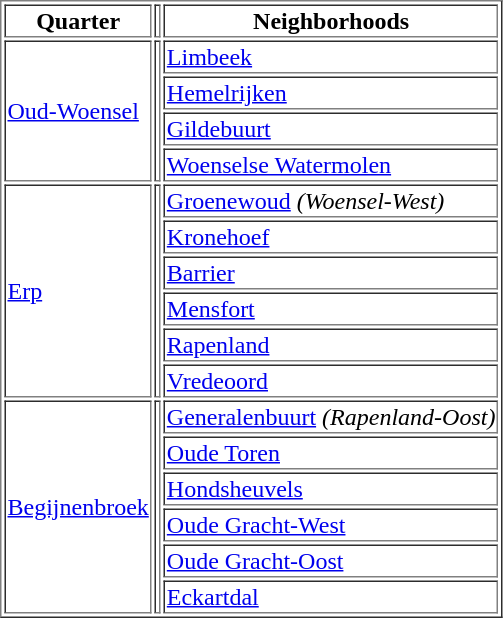<table border=1>
<tr>
<th>Quarter</th>
<th></th>
<th>Neighborhoods</th>
</tr>
<tr>
<td rowspan=4><a href='#'>Oud-Woensel</a></td>
<td rowspan=4></td>
<td><a href='#'>Limbeek</a></td>
</tr>
<tr>
<td><a href='#'>Hemelrijken</a></td>
</tr>
<tr>
<td><a href='#'>Gildebuurt</a></td>
</tr>
<tr>
<td><a href='#'>Woenselse Watermolen</a></td>
</tr>
<tr>
<td rowspan=6><a href='#'>Erp</a></td>
<td rowspan=6></td>
<td><a href='#'>Groenewoud</a> <em>(Woensel-West)</em></td>
</tr>
<tr>
<td><a href='#'>Kronehoef</a></td>
</tr>
<tr>
<td><a href='#'>Barrier</a></td>
</tr>
<tr>
<td><a href='#'>Mensfort</a></td>
</tr>
<tr>
<td><a href='#'>Rapenland</a></td>
</tr>
<tr>
<td><a href='#'>Vredeoord</a></td>
</tr>
<tr>
<td rowspan=6><a href='#'>Begijnenbroek</a></td>
<td rowspan=6></td>
<td><a href='#'>Generalenbuurt</a> <em>(Rapenland-Oost)</em></td>
</tr>
<tr>
<td><a href='#'>Oude Toren</a></td>
</tr>
<tr>
<td><a href='#'>Hondsheuvels</a></td>
</tr>
<tr>
<td><a href='#'>Oude Gracht-West</a></td>
</tr>
<tr>
<td><a href='#'>Oude Gracht-Oost</a></td>
</tr>
<tr>
<td><a href='#'>Eckartdal</a></td>
</tr>
</table>
